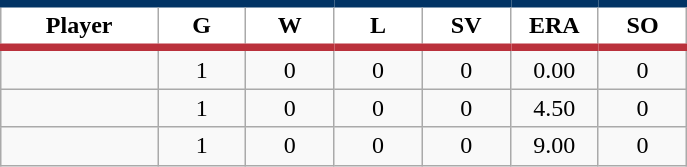<table class="wikitable sortable">
<tr>
<th style="background:#FFFFFF; border-top:#023465 5px solid; border-bottom:#ba313c 5px solid;" width="16%">Player</th>
<th style="background:#FFFFFF; border-top:#023465 5px solid; border-bottom:#ba313c 5px solid;" width="9%">G</th>
<th style="background:#FFFFFF; border-top:#023465 5px solid; border-bottom:#ba313c 5px solid;" width="9%">W</th>
<th style="background:#FFFFFF; border-top:#023465 5px solid; border-bottom:#ba313c 5px solid;" width="9%">L</th>
<th style="background:#FFFFFF; border-top:#023465 5px solid; border-bottom:#ba313c 5px solid;" width="9%">SV</th>
<th style="background:#FFFFFF; border-top:#023465 5px solid; border-bottom:#ba313c 5px solid;" width="9%">ERA</th>
<th style="background:#FFFFFF; border-top:#023465 5px solid; border-bottom:#ba313c 5px solid;" width="9%">SO</th>
</tr>
<tr align="center">
<td></td>
<td>1</td>
<td>0</td>
<td>0</td>
<td>0</td>
<td>0.00</td>
<td>0</td>
</tr>
<tr align="center">
<td></td>
<td>1</td>
<td>0</td>
<td>0</td>
<td>0</td>
<td>4.50</td>
<td>0</td>
</tr>
<tr align="center">
<td></td>
<td>1</td>
<td>0</td>
<td>0</td>
<td>0</td>
<td>9.00</td>
<td>0</td>
</tr>
</table>
